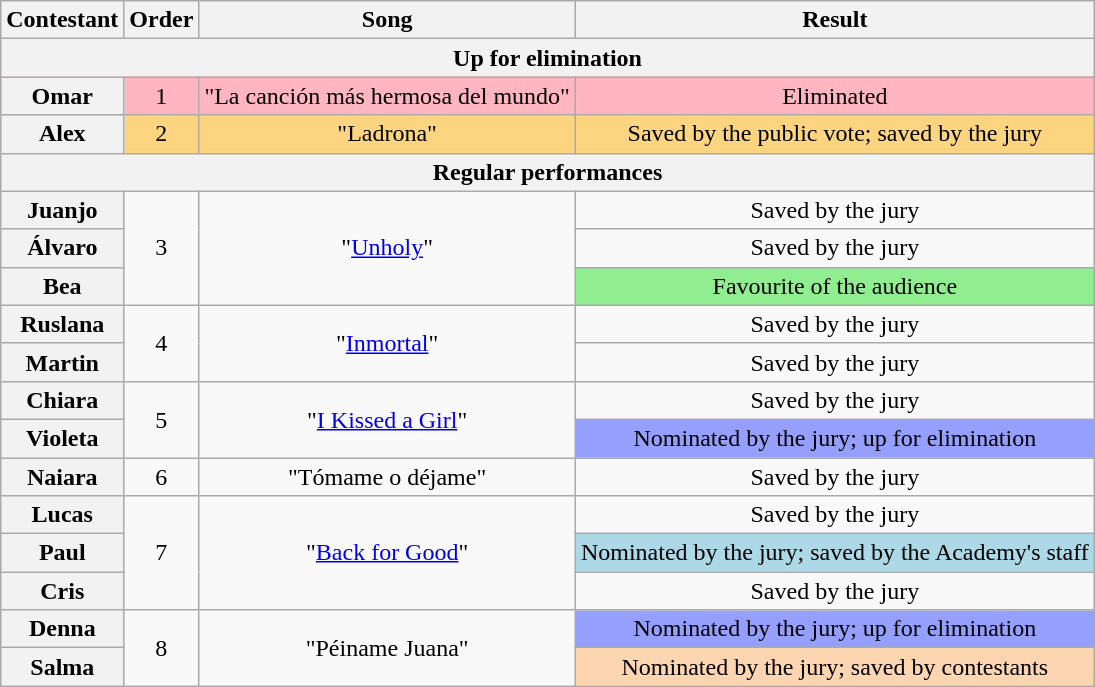<table class="wikitable sortable plainrowheaders" style="text-align:center;">
<tr>
<th scope="col">Contestant</th>
<th scope="col">Order</th>
<th scope="col">Song</th>
<th scope="col">Result</th>
</tr>
<tr>
<th colspan="4">Up for elimination</th>
</tr>
<tr bgcolor=lightpink>
<th scope="row">Omar</th>
<td>1</td>
<td>"La canción más hermosa del mundo"</td>
<td>Eliminated</td>
</tr>
<tr bgcolor=#fdd581>
<th scope="row">Alex</th>
<td>2</td>
<td>"Ladrona"</td>
<td>Saved by the public vote; saved by the jury</td>
</tr>
<tr>
<th colspan="4">Regular performances</th>
</tr>
<tr>
<th scope="row">Juanjo</th>
<td rowspan=3>3</td>
<td rowspan=3>"<a href='#'>Unholy</a>"</td>
<td>Saved by the jury</td>
</tr>
<tr>
<th scope="row">Álvaro</th>
<td>Saved by the jury</td>
</tr>
<tr>
<th scope="row">Bea</th>
<td bgcolor=lightgreen>Favourite of the audience</td>
</tr>
<tr>
<th scope="row">Ruslana</th>
<td rowspan=2>4</td>
<td rowspan=2>"<a href='#'>Inmortal</a>"</td>
<td>Saved by the jury</td>
</tr>
<tr>
<th scope="row">Martin</th>
<td>Saved by the jury</td>
</tr>
<tr>
<th scope="row">Chiara</th>
<td rowspan=2>5</td>
<td rowspan=2>"<a href='#'>I Kissed a Girl</a>"</td>
<td>Saved by the jury</td>
</tr>
<tr>
<th scope="row">Violeta</th>
<td bgcolor=#959ffd>Nominated by the jury; up for elimination</td>
</tr>
<tr>
<th scope="row">Naiara</th>
<td>6</td>
<td>"Tómame o déjame"</td>
<td>Saved by the jury</td>
</tr>
<tr>
<th scope="row">Lucas</th>
<td rowspan=3>7</td>
<td rowspan=3>"<a href='#'>Back for Good</a>"</td>
<td>Saved by the jury</td>
</tr>
<tr>
<th scope="row">Paul</th>
<td bgcolor=lightblue>Nominated by the jury; saved by the Academy's staff</td>
</tr>
<tr>
<th scope="row">Cris</th>
<td>Saved by the jury</td>
</tr>
<tr>
<th scope="row">Denna</th>
<td rowspan=2>8</td>
<td rowspan=2>"Péiname Juana"</td>
<td bgcolor=#959ffd>Nominated by the jury; up for elimination</td>
</tr>
<tr>
<th scope="row">Salma</th>
<td bgcolor=#fdd5b1>Nominated by the jury; saved by contestants</td>
</tr>
</table>
